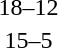<table style="text-align:center">
<tr>
<th width=200></th>
<th width=100></th>
<th width=200></th>
</tr>
<tr>
<td align=right><strong></strong></td>
<td>18–12</td>
<td align=left></td>
</tr>
<tr>
<td align=right><strong></strong></td>
<td>15–5</td>
<td align=left></td>
</tr>
</table>
